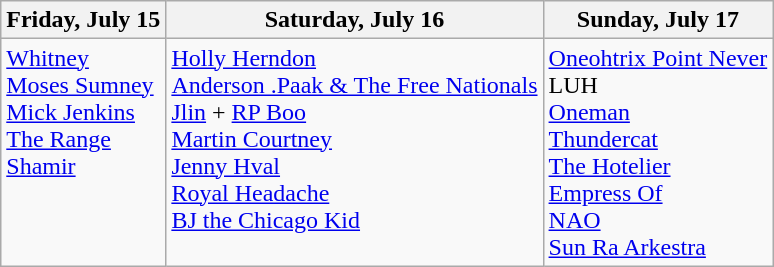<table class="wikitable">
<tr>
<th>Friday, July 15</th>
<th>Saturday, July 16</th>
<th>Sunday, July 17</th>
</tr>
<tr valign="top">
<td><a href='#'>Whitney</a><br><a href='#'>Moses Sumney</a><br><a href='#'>Mick Jenkins</a><br><a href='#'>The Range</a><br><a href='#'>Shamir</a></td>
<td><a href='#'>Holly Herndon</a><br><a href='#'>Anderson .Paak & The Free Nationals</a><br><a href='#'>Jlin</a> + <a href='#'>RP Boo</a><br><a href='#'>Martin Courtney</a><br><a href='#'>Jenny Hval</a><br><a href='#'>Royal Headache</a><br><a href='#'>BJ the Chicago Kid</a></td>
<td><a href='#'>Oneohtrix Point Never</a><br>LUH<br><a href='#'>Oneman</a><br><a href='#'>Thundercat</a><br><a href='#'>The Hotelier</a><br><a href='#'>Empress Of</a><br><a href='#'>NAO</a><br><a href='#'>Sun Ra Arkestra</a></td>
</tr>
</table>
